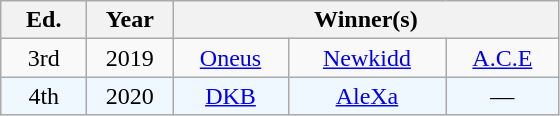<table class="wikitable" style="text-align:center">
<tr>
<th width="50">Ed.</th>
<th width="50">Year</th>
<th colspan="3" width="250">Winner(s)</th>
</tr>
<tr>
<td>3rd</td>
<td>2019</td>
<td><a href='#'>Oneus</a></td>
<td><a href='#'>Newkidd</a></td>
<td><a href='#'>A.C.E</a></td>
</tr>
<tr style="background:#f0f8ff;">
<td>4th</td>
<td>2020</td>
<td><a href='#'>DKB</a></td>
<td><a href='#'>AleXa</a></td>
<td>—</td>
</tr>
</table>
